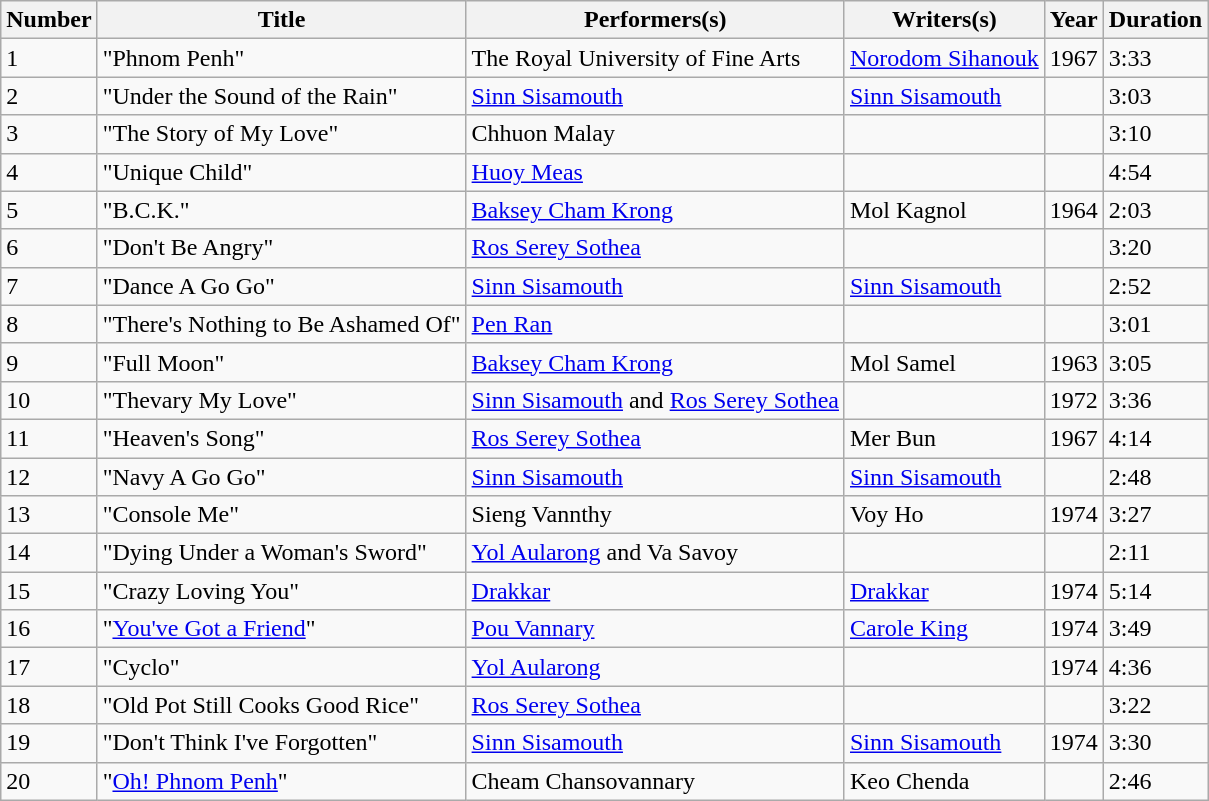<table class="wikitable">
<tr>
<th>Number</th>
<th>Title</th>
<th>Performers(s)</th>
<th>Writers(s)</th>
<th>Year</th>
<th>Duration</th>
</tr>
<tr>
<td>1</td>
<td>"Phnom Penh"</td>
<td>The Royal University of Fine Arts</td>
<td><a href='#'>Norodom Sihanouk</a></td>
<td>1967</td>
<td>3:33</td>
</tr>
<tr>
<td>2</td>
<td>"Under the Sound of the Rain"</td>
<td><a href='#'>Sinn Sisamouth</a></td>
<td><a href='#'>Sinn Sisamouth</a></td>
<td></td>
<td>3:03</td>
</tr>
<tr>
<td>3</td>
<td>"The Story of My Love"</td>
<td>Chhuon Malay</td>
<td></td>
<td></td>
<td>3:10</td>
</tr>
<tr>
<td>4</td>
<td>"Unique Child"</td>
<td><a href='#'>Huoy Meas</a></td>
<td></td>
<td></td>
<td>4:54</td>
</tr>
<tr>
<td>5</td>
<td>"B.C.K."</td>
<td><a href='#'>Baksey Cham Krong</a></td>
<td>Mol Kagnol</td>
<td>1964</td>
<td>2:03</td>
</tr>
<tr>
<td>6</td>
<td>"Don't Be Angry"</td>
<td><a href='#'>Ros Serey Sothea</a></td>
<td></td>
<td></td>
<td>3:20</td>
</tr>
<tr>
<td>7</td>
<td>"Dance A Go Go"</td>
<td><a href='#'>Sinn Sisamouth</a></td>
<td><a href='#'>Sinn Sisamouth</a></td>
<td></td>
<td>2:52</td>
</tr>
<tr>
<td>8</td>
<td>"There's Nothing to Be Ashamed Of"</td>
<td><a href='#'>Pen Ran</a></td>
<td></td>
<td></td>
<td>3:01</td>
</tr>
<tr>
<td>9</td>
<td>"Full Moon"</td>
<td><a href='#'>Baksey Cham Krong</a></td>
<td>Mol Samel</td>
<td>1963</td>
<td>3:05</td>
</tr>
<tr>
<td>10</td>
<td>"Thevary My Love"</td>
<td><a href='#'>Sinn Sisamouth</a> and <a href='#'>Ros Serey Sothea</a></td>
<td></td>
<td>1972</td>
<td>3:36</td>
</tr>
<tr>
<td>11</td>
<td>"Heaven's Song"</td>
<td><a href='#'>Ros Serey Sothea</a></td>
<td>Mer Bun</td>
<td>1967</td>
<td>4:14</td>
</tr>
<tr>
<td>12</td>
<td>"Navy A Go Go"</td>
<td><a href='#'>Sinn Sisamouth</a></td>
<td><a href='#'>Sinn Sisamouth</a></td>
<td></td>
<td>2:48</td>
</tr>
<tr>
<td>13</td>
<td>"Console Me"</td>
<td>Sieng Vannthy</td>
<td>Voy Ho</td>
<td>1974</td>
<td>3:27</td>
</tr>
<tr>
<td>14</td>
<td>"Dying Under a Woman's Sword"</td>
<td><a href='#'>Yol Aularong</a> and Va Savoy</td>
<td></td>
<td></td>
<td>2:11</td>
</tr>
<tr>
<td>15</td>
<td>"Crazy Loving You"</td>
<td><a href='#'>Drakkar</a></td>
<td><a href='#'>Drakkar</a></td>
<td>1974</td>
<td>5:14</td>
</tr>
<tr>
<td>16</td>
<td>"<a href='#'>You've Got a Friend</a>"</td>
<td><a href='#'>Pou Vannary</a></td>
<td><a href='#'>Carole King</a></td>
<td>1974</td>
<td>3:49</td>
</tr>
<tr>
<td>17</td>
<td>"Cyclo"</td>
<td><a href='#'>Yol Aularong</a></td>
<td></td>
<td>1974</td>
<td>4:36</td>
</tr>
<tr>
<td>18</td>
<td>"Old Pot Still Cooks Good Rice"</td>
<td><a href='#'>Ros Serey Sothea</a></td>
<td></td>
<td></td>
<td>3:22</td>
</tr>
<tr>
<td>19</td>
<td>"Don't Think I've Forgotten"</td>
<td><a href='#'>Sinn Sisamouth</a></td>
<td><a href='#'>Sinn Sisamouth</a></td>
<td>1974</td>
<td>3:30</td>
</tr>
<tr>
<td>20</td>
<td>"<a href='#'>Oh! Phnom Penh</a>"</td>
<td>Cheam Chansovannary</td>
<td>Keo Chenda</td>
<td></td>
<td>2:46</td>
</tr>
</table>
